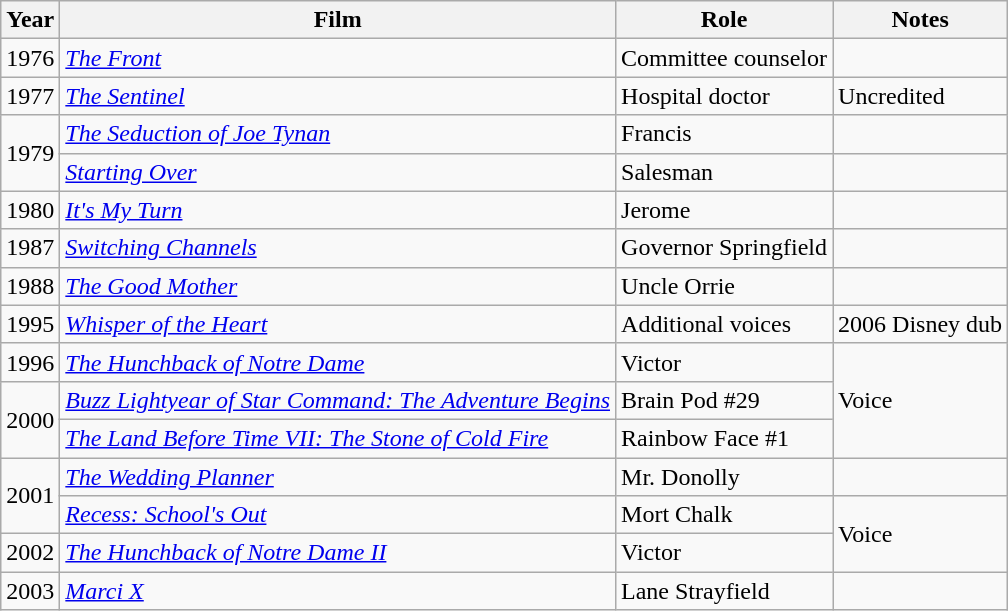<table class="wikitable sortable">
<tr>
<th>Year</th>
<th>Film</th>
<th>Role</th>
<th>Notes</th>
</tr>
<tr>
<td>1976</td>
<td><em><a href='#'>The Front</a></em></td>
<td>Committee counselor</td>
<td></td>
</tr>
<tr>
<td>1977</td>
<td><em><a href='#'>The Sentinel</a></em></td>
<td>Hospital doctor</td>
<td>Uncredited</td>
</tr>
<tr>
<td rowspan="2">1979</td>
<td><em><a href='#'>The Seduction of Joe Tynan</a></em></td>
<td>Francis</td>
<td></td>
</tr>
<tr>
<td><em><a href='#'>Starting Over</a></em></td>
<td>Salesman</td>
<td></td>
</tr>
<tr>
<td>1980</td>
<td><em><a href='#'>It's My Turn</a></em></td>
<td>Jerome</td>
<td></td>
</tr>
<tr>
<td>1987</td>
<td><em><a href='#'>Switching Channels</a></em></td>
<td>Governor Springfield</td>
<td></td>
</tr>
<tr>
<td>1988</td>
<td><em><a href='#'>The Good Mother</a></em></td>
<td>Uncle Orrie</td>
<td></td>
</tr>
<tr>
<td>1995</td>
<td><em><a href='#'>Whisper of the Heart</a></em></td>
<td>Additional voices</td>
<td>2006 Disney dub</td>
</tr>
<tr>
<td>1996</td>
<td><em><a href='#'>The Hunchback of Notre Dame</a></em></td>
<td>Victor</td>
<td rowspan="3">Voice</td>
</tr>
<tr>
<td rowspan="2">2000</td>
<td><em><a href='#'>Buzz Lightyear of Star Command: The Adventure Begins</a></em></td>
<td>Brain Pod #29</td>
</tr>
<tr>
<td><em><a href='#'>The Land Before Time VII: The Stone of Cold Fire</a></em></td>
<td>Rainbow Face #1</td>
</tr>
<tr>
<td rowspan="2">2001</td>
<td><em><a href='#'>The Wedding Planner</a></em></td>
<td>Mr. Donolly</td>
<td></td>
</tr>
<tr>
<td><em><a href='#'>Recess: School's Out</a></em></td>
<td>Mort Chalk</td>
<td rowspan="2">Voice</td>
</tr>
<tr>
<td>2002</td>
<td><em><a href='#'>The Hunchback of Notre Dame II</a></em></td>
<td>Victor</td>
</tr>
<tr>
<td>2003</td>
<td><em><a href='#'>Marci X</a></em></td>
<td>Lane Strayfield</td>
<td></td>
</tr>
</table>
